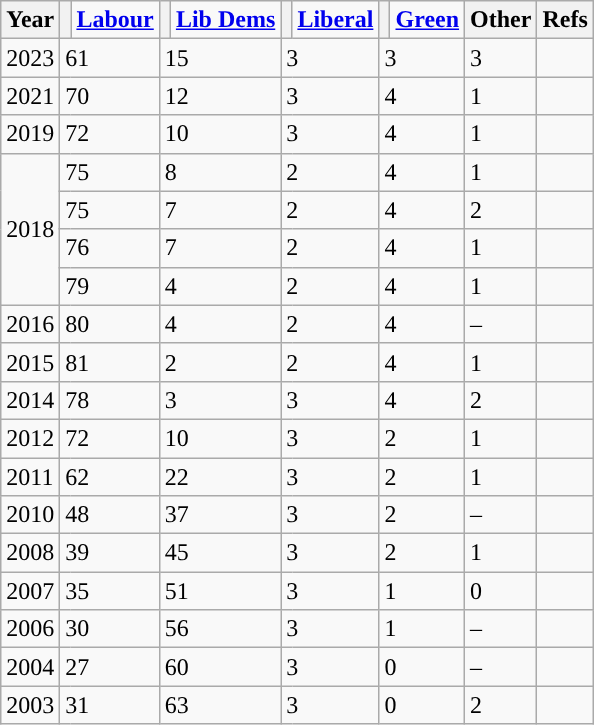<table class="wikitable">
<tr>
<th>Year</th>
<th style="background-color: "></th>
<td><strong><a href='#'>Labour</a></strong></td>
<th style="background-color: "></th>
<td><strong><a href='#'>Lib Dems</a></strong></td>
<th style="background-color: "></th>
<td><strong><a href='#'>Liberal</a></strong></td>
<th style="background-color: "></th>
<td><strong><a href='#'>Green</a></strong></td>
<th>Other</th>
<th>Refs</th>
</tr>
<tr>
<td>2023</td>
<td colspan=2>61</td>
<td colspan=2>15</td>
<td colspan=2>3</td>
<td colspan=2>3</td>
<td>3</td>
<td></td>
</tr>
<tr>
<td>2021</td>
<td colspan=2>70</td>
<td colspan=2>12</td>
<td colspan=2>3</td>
<td colspan=2>4</td>
<td>1</td>
<td></td>
</tr>
<tr>
<td>2019</td>
<td colspan=2>72</td>
<td colspan=2>10</td>
<td colspan=2>3</td>
<td colspan=2>4</td>
<td>1</td>
<td></td>
</tr>
<tr>
<td rowspan=4>2018</td>
<td colspan=2>75</td>
<td colspan=2>8</td>
<td colspan=2>2</td>
<td colspan=2>4</td>
<td>1</td>
<td></td>
</tr>
<tr>
<td colspan=2>75</td>
<td colspan=2>7</td>
<td colspan=2>2</td>
<td colspan=2>4</td>
<td>2</td>
<td></td>
</tr>
<tr>
<td colspan=2>76</td>
<td colspan=2>7</td>
<td colspan=2>2</td>
<td colspan=2>4</td>
<td>1</td>
<td></td>
</tr>
<tr>
<td colspan=2>79</td>
<td colspan=2>4</td>
<td colspan=2>2</td>
<td colspan=2>4</td>
<td>1</td>
<td></td>
</tr>
<tr>
<td>2016</td>
<td colspan=2>80</td>
<td colspan=2>4</td>
<td colspan=2>2</td>
<td colspan=2>4</td>
<td>–</td>
<td></td>
</tr>
<tr>
<td>2015</td>
<td colspan=2>81</td>
<td colspan=2>2</td>
<td colspan=2>2</td>
<td colspan=2>4</td>
<td>1</td>
<td></td>
</tr>
<tr>
<td>2014</td>
<td colspan=2>78</td>
<td colspan=2>3</td>
<td colspan=2>3</td>
<td colspan=2>4</td>
<td>2</td>
<td></td>
</tr>
<tr>
<td>2012</td>
<td colspan=2>72</td>
<td colspan=2>10</td>
<td colspan=2>3</td>
<td colspan=2>2</td>
<td>1</td>
<td></td>
</tr>
<tr>
<td>2011</td>
<td colspan=2>62</td>
<td colspan=2>22</td>
<td colspan=2>3</td>
<td colspan=2>2</td>
<td>1</td>
<td></td>
</tr>
<tr>
<td>2010</td>
<td colspan=2>48</td>
<td colspan=2>37</td>
<td colspan=2>3</td>
<td colspan=2>2</td>
<td>–</td>
<td></td>
</tr>
<tr>
<td>2008</td>
<td colspan=2>39</td>
<td colspan=2>45</td>
<td colspan=2>3</td>
<td colspan=2>2</td>
<td>1</td>
<td></td>
</tr>
<tr>
<td>2007</td>
<td colspan=2>35</td>
<td colspan=2>51</td>
<td colspan=2>3</td>
<td colspan=2>1</td>
<td>0</td>
<td></td>
</tr>
<tr>
<td>2006</td>
<td colspan=2>30</td>
<td colspan=2>56</td>
<td colspan=2>3</td>
<td colspan=2>1</td>
<td>–</td>
<td></td>
</tr>
<tr>
<td>2004</td>
<td colspan=2>27</td>
<td colspan=2>60</td>
<td colspan=2>3</td>
<td colspan=2>0</td>
<td>–</td>
<td></td>
</tr>
<tr>
<td>2003</td>
<td colspan=2>31</td>
<td colspan=2>63</td>
<td colspan=2>3</td>
<td colspan=2>0</td>
<td>2</td>
<td></td>
</tr>
</table>
